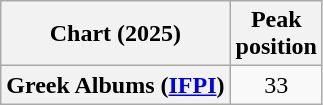<table class="wikitable sortable plainrowheaders" style="text-align:center">
<tr>
<th scope="col">Chart (2025)</th>
<th scope="col">Peak<br>position</th>
</tr>
<tr>
<th scope="row">Greek Albums (<a href='#'>IFPI</a>)</th>
<td>33</td>
</tr>
</table>
